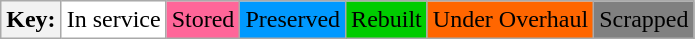<table class="wikitable">
<tr>
<th>Key:</th>
<td bgcolor=#FFFFFF>In service</td>
<td bgcolor=#FF6699>Stored</td>
<td bgcolor=#0099FF>Preserved</td>
<td bgcolor=#00CC00>Rebuilt</td>
<td bgcolor=#FF6600>Under Overhaul</td>
<td bgcolor=#808080>Scrapped</td>
</tr>
</table>
